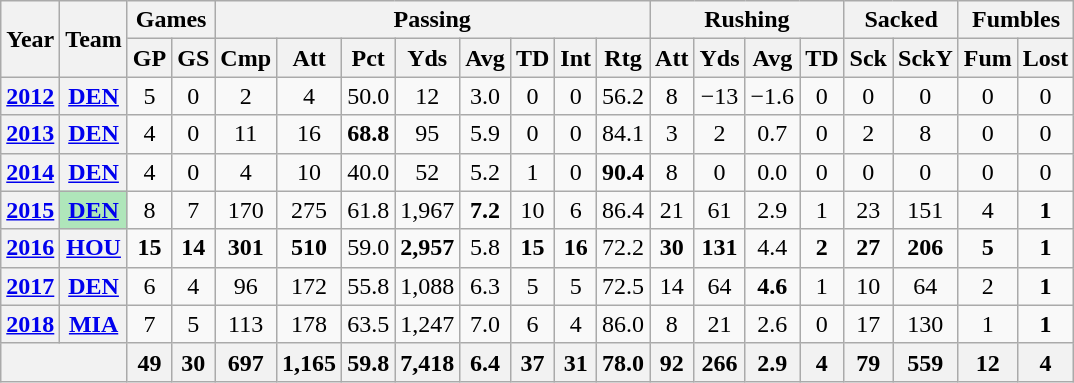<table class="wikitable" style="text-align:center;">
<tr>
<th rowspan="2">Year</th>
<th rowspan="2">Team</th>
<th colspan="2">Games</th>
<th colspan="8">Passing</th>
<th colspan="4">Rushing</th>
<th colspan="2">Sacked</th>
<th colspan="2">Fumbles</th>
</tr>
<tr>
<th>GP</th>
<th>GS</th>
<th>Cmp</th>
<th>Att</th>
<th>Pct</th>
<th>Yds</th>
<th>Avg</th>
<th>TD</th>
<th>Int</th>
<th>Rtg</th>
<th>Att</th>
<th>Yds</th>
<th>Avg</th>
<th>TD</th>
<th>Sck</th>
<th>SckY</th>
<th>Fum</th>
<th>Lost</th>
</tr>
<tr>
<th><a href='#'>2012</a></th>
<th><a href='#'>DEN</a></th>
<td>5</td>
<td>0</td>
<td>2</td>
<td>4</td>
<td>50.0</td>
<td>12</td>
<td>3.0</td>
<td>0</td>
<td>0</td>
<td>56.2</td>
<td>8</td>
<td>−13</td>
<td>−1.6</td>
<td>0</td>
<td>0</td>
<td>0</td>
<td>0</td>
<td>0</td>
</tr>
<tr>
<th><a href='#'>2013</a></th>
<th><a href='#'>DEN</a></th>
<td>4</td>
<td>0</td>
<td>11</td>
<td>16</td>
<td><strong>68.8</strong></td>
<td>95</td>
<td>5.9</td>
<td>0</td>
<td>0</td>
<td>84.1</td>
<td>3</td>
<td>2</td>
<td>0.7</td>
<td>0</td>
<td>2</td>
<td>8</td>
<td>0</td>
<td>0</td>
</tr>
<tr>
<th><a href='#'>2014</a></th>
<th><a href='#'>DEN</a></th>
<td>4</td>
<td>0</td>
<td>4</td>
<td>10</td>
<td>40.0</td>
<td>52</td>
<td>5.2</td>
<td>1</td>
<td>0</td>
<td><strong>90.4</strong></td>
<td>8</td>
<td>0</td>
<td>0.0</td>
<td>0</td>
<td>0</td>
<td>0</td>
<td>0</td>
<td>0</td>
</tr>
<tr>
<th><a href='#'>2015</a></th>
<th style="background:#afe6ba;"><a href='#'>DEN</a></th>
<td>8</td>
<td>7</td>
<td>170</td>
<td>275</td>
<td>61.8</td>
<td>1,967</td>
<td><strong>7.2</strong></td>
<td>10</td>
<td>6</td>
<td>86.4</td>
<td>21</td>
<td>61</td>
<td>2.9</td>
<td>1</td>
<td>23</td>
<td>151</td>
<td>4</td>
<td><strong>1</strong></td>
</tr>
<tr>
<th><a href='#'>2016</a></th>
<th><a href='#'>HOU</a></th>
<td><strong>15</strong></td>
<td><strong>14</strong></td>
<td><strong>301</strong></td>
<td><strong>510</strong></td>
<td>59.0</td>
<td><strong>2,957</strong></td>
<td>5.8</td>
<td><strong>15</strong></td>
<td><strong>16</strong></td>
<td>72.2</td>
<td><strong>30</strong></td>
<td><strong>131</strong></td>
<td>4.4</td>
<td><strong>2</strong></td>
<td><strong>27</strong></td>
<td><strong>206</strong></td>
<td><strong>5</strong></td>
<td><strong>1</strong></td>
</tr>
<tr>
<th><a href='#'>2017</a></th>
<th><a href='#'>DEN</a></th>
<td>6</td>
<td>4</td>
<td>96</td>
<td>172</td>
<td>55.8</td>
<td>1,088</td>
<td>6.3</td>
<td>5</td>
<td>5</td>
<td>72.5</td>
<td>14</td>
<td>64</td>
<td><strong>4.6</strong></td>
<td>1</td>
<td>10</td>
<td>64</td>
<td>2</td>
<td><strong>1</strong></td>
</tr>
<tr>
<th><a href='#'>2018</a></th>
<th><a href='#'>MIA</a></th>
<td>7</td>
<td>5</td>
<td>113</td>
<td>178</td>
<td>63.5</td>
<td>1,247</td>
<td>7.0</td>
<td>6</td>
<td>4</td>
<td>86.0</td>
<td>8</td>
<td>21</td>
<td>2.6</td>
<td>0</td>
<td>17</td>
<td>130</td>
<td>1</td>
<td><strong>1</strong></td>
</tr>
<tr>
<th colspan="2"></th>
<th>49</th>
<th>30</th>
<th>697</th>
<th>1,165</th>
<th>59.8</th>
<th>7,418</th>
<th>6.4</th>
<th>37</th>
<th>31</th>
<th>78.0</th>
<th>92</th>
<th>266</th>
<th>2.9</th>
<th>4</th>
<th>79</th>
<th>559</th>
<th>12</th>
<th>4</th>
</tr>
</table>
